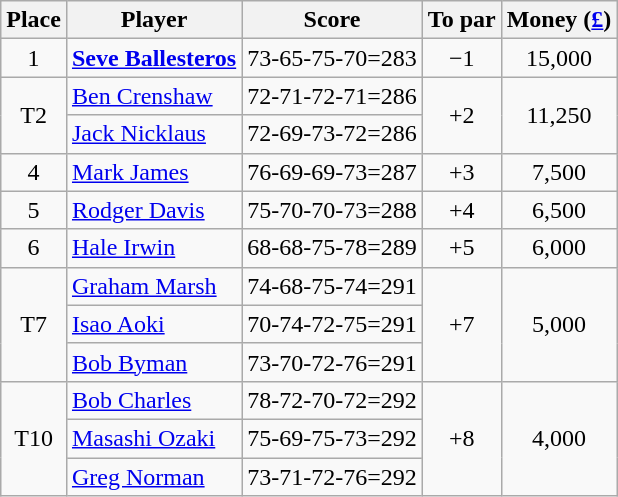<table class="wikitable">
<tr>
<th>Place</th>
<th>Player</th>
<th>Score</th>
<th>To par</th>
<th>Money (<a href='#'>£</a>)</th>
</tr>
<tr>
<td align="center">1</td>
<td> <strong><a href='#'>Seve Ballesteros</a></strong></td>
<td>73-65-75-70=283</td>
<td align="center">−1</td>
<td align=center>15,000 </td>
</tr>
<tr>
<td rowspan=2 align="center">T2</td>
<td> <a href='#'>Ben Crenshaw</a></td>
<td>72-71-72-71=286</td>
<td rowspan=2 align="center">+2</td>
<td rowspan=2 align=center>11,250 </td>
</tr>
<tr>
<td> <a href='#'>Jack Nicklaus</a></td>
<td>72-69-73-72=286</td>
</tr>
<tr>
<td align="center">4</td>
<td> <a href='#'>Mark James</a></td>
<td>76-69-69-73=287</td>
<td align="center">+3</td>
<td align=center>7,500 </td>
</tr>
<tr>
<td align="center">5</td>
<td> <a href='#'>Rodger Davis</a></td>
<td>75-70-70-73=288</td>
<td align="center">+4</td>
<td align=center>6,500 </td>
</tr>
<tr>
<td align="center">6</td>
<td> <a href='#'>Hale Irwin</a></td>
<td>68-68-75-78=289</td>
<td align="center">+5</td>
<td align=center>6,000 </td>
</tr>
<tr>
<td rowspan=3 align="center">T7</td>
<td> <a href='#'>Graham Marsh</a></td>
<td>74-68-75-74=291</td>
<td rowspan=3 align="center">+7</td>
<td rowspan=3 align=center>5,000 </td>
</tr>
<tr>
<td> <a href='#'>Isao Aoki</a></td>
<td>70-74-72-75=291</td>
</tr>
<tr>
<td> <a href='#'>Bob Byman</a></td>
<td>73-70-72-76=291</td>
</tr>
<tr>
<td rowspan=3 align="center">T10</td>
<td> <a href='#'>Bob Charles</a></td>
<td>78-72-70-72=292</td>
<td rowspan=3 align="center">+8</td>
<td rowspan=3 align=center>4,000 </td>
</tr>
<tr>
<td> <a href='#'>Masashi Ozaki</a></td>
<td>75-69-75-73=292</td>
</tr>
<tr>
<td> <a href='#'>Greg Norman</a></td>
<td>73-71-72-76=292</td>
</tr>
</table>
